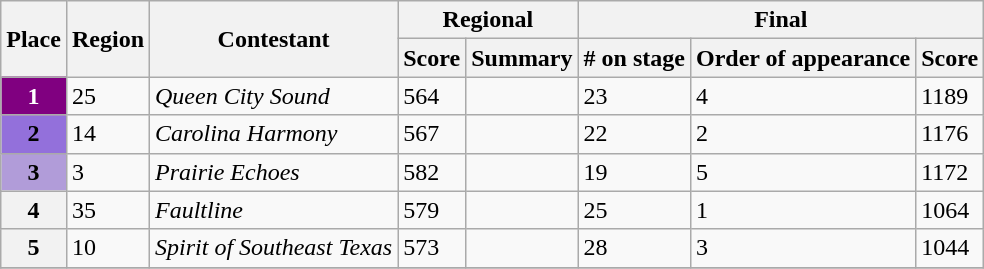<table class="wikitable sortable">
<tr>
<th scope="col" rowspan="2">Place</th>
<th scope="col" rowspan="2">Region</th>
<th scope="col" rowspan="2">Contestant</th>
<th colspan="2" scope="col">Regional</th>
<th colspan="3">Final</th>
</tr>
<tr>
<th scope="col">Score</th>
<th scope="col" class="unsortable">Summary</th>
<th># on stage</th>
<th scope="col">Order of appearance</th>
<th scope="col">Score</th>
</tr>
<tr>
<th scope="row" style="background: #800080; color:#fff;">1</th>
<td>25</td>
<td><em>Queen City Sound</em></td>
<td>564</td>
<td></td>
<td>23</td>
<td>4</td>
<td>1189</td>
</tr>
<tr>
<th style="background: #9370DB;">2</th>
<td>14</td>
<td><em>Carolina Harmony</em></td>
<td>567</td>
<td></td>
<td>22</td>
<td>2</td>
<td>1176</td>
</tr>
<tr>
<th style="background: #B19CD9;">3</th>
<td>3</td>
<td><em>Prairie Echoes</em></td>
<td>582</td>
<td></td>
<td>19</td>
<td>5</td>
<td>1172</td>
</tr>
<tr>
<th>4</th>
<td>35</td>
<td><em>Faultline</em></td>
<td>579</td>
<td></td>
<td>25</td>
<td>1</td>
<td>1064</td>
</tr>
<tr>
<th>5</th>
<td>10</td>
<td><em>Spirit of Southeast Texas</em></td>
<td>573</td>
<td></td>
<td>28</td>
<td>3</td>
<td>1044</td>
</tr>
<tr>
</tr>
</table>
